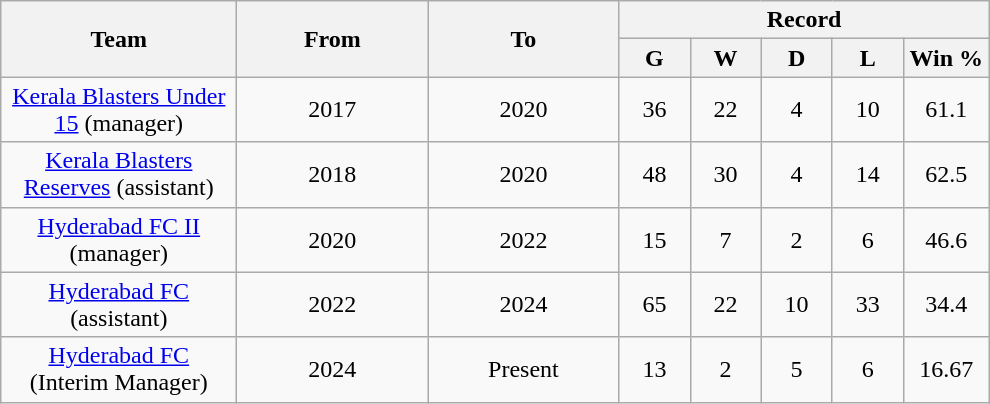<table class="wikitable" style="text-align: center">
<tr>
<th rowspan=2! width=150>Team</th>
<th rowspan=2! width=120>From</th>
<th rowspan=2! width=120>To</th>
<th colspan=7>Record</th>
</tr>
<tr>
<th width=40>G</th>
<th width=40>W</th>
<th width=40>D</th>
<th width=40>L</th>
<th width=50>Win %</th>
</tr>
<tr>
<td><a href='#'>Kerala Blasters Under 15</a> (manager)</td>
<td>2017</td>
<td>2020</td>
<td style="text-align:center">36</td>
<td style="text-align:center">22</td>
<td style="text-align:center">4</td>
<td style="text-align:center">10</td>
<td>61.1</td>
</tr>
<tr>
<td><a href='#'>Kerala Blasters Reserves</a> (assistant)</td>
<td>2018</td>
<td>2020</td>
<td>48</td>
<td>30</td>
<td>4</td>
<td>14</td>
<td>62.5</td>
</tr>
<tr>
<td><a href='#'>Hyderabad FC II</a> (manager)</td>
<td>2020</td>
<td>2022</td>
<td style="text-align:center">15</td>
<td style="text-align:center">7</td>
<td style="text-align:center">2</td>
<td style="text-align:center">6</td>
<td>46.6</td>
</tr>
<tr>
<td><a href='#'>Hyderabad FC</a> (assistant)</td>
<td>2022</td>
<td>2024</td>
<td style="text-align:center">65</td>
<td style="text-align:center">22</td>
<td style="text-align:center">10</td>
<td style="text-align:center">33</td>
<td>34.4</td>
</tr>
<tr>
<td><a href='#'>Hyderabad FC</a> (Interim Manager)</td>
<td>2024</td>
<td>Present</td>
<td style="text-align:center">13</td>
<td style="text-align:center">2</td>
<td style="text-align:center">5</td>
<td style="text-align:center">6</td>
<td>16.67</td>
</tr>
</table>
